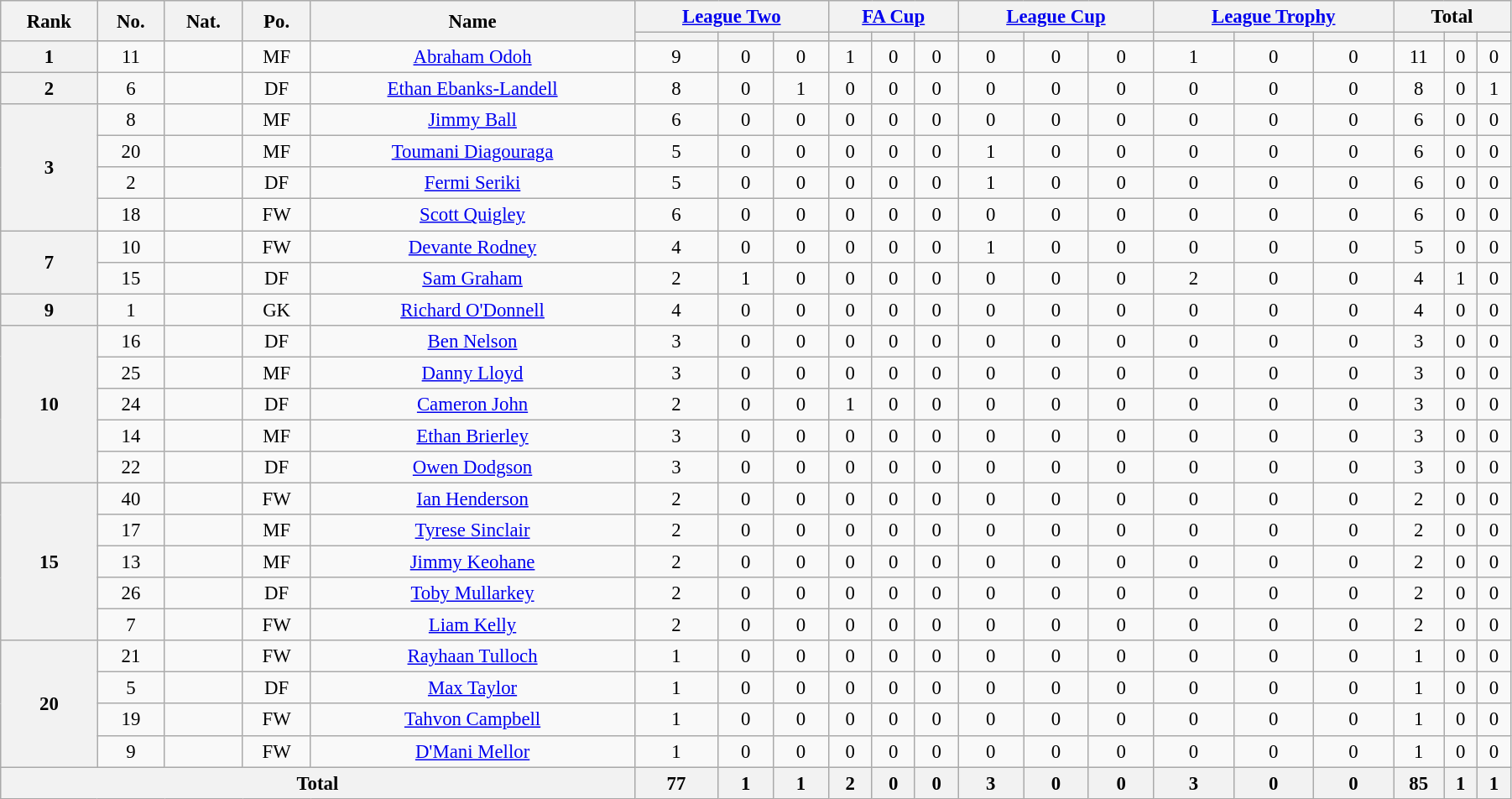<table class="wikitable" style="text-align:center; font-size:95%; width:95%;">
<tr>
<th rowspan=2>Rank</th>
<th rowspan=2>No.</th>
<th rowspan=2>Nat.</th>
<th rowspan=2>Po.</th>
<th rowspan=2>Name</th>
<th colspan=3><a href='#'>League Two</a></th>
<th colspan=3><a href='#'>FA Cup</a></th>
<th colspan=3><a href='#'>League Cup</a></th>
<th colspan=3><a href='#'>League Trophy</a></th>
<th colspan=3>Total</th>
</tr>
<tr>
<th></th>
<th></th>
<th></th>
<th></th>
<th></th>
<th></th>
<th></th>
<th></th>
<th></th>
<th></th>
<th></th>
<th></th>
<th></th>
<th></th>
<th></th>
</tr>
<tr>
<th>1</th>
<td>11</td>
<td></td>
<td>MF</td>
<td><a href='#'>Abraham Odoh</a></td>
<td>9</td>
<td>0</td>
<td>0</td>
<td>1</td>
<td>0</td>
<td>0</td>
<td>0</td>
<td>0</td>
<td>0</td>
<td>1</td>
<td>0</td>
<td>0</td>
<td>11</td>
<td>0</td>
<td>0</td>
</tr>
<tr>
<th>2</th>
<td>6</td>
<td></td>
<td>DF</td>
<td><a href='#'>Ethan Ebanks-Landell</a></td>
<td>8</td>
<td>0</td>
<td>1</td>
<td>0</td>
<td>0</td>
<td>0</td>
<td>0</td>
<td>0</td>
<td>0</td>
<td>0</td>
<td>0</td>
<td>0</td>
<td>8</td>
<td>0</td>
<td>1</td>
</tr>
<tr>
<th rowspan="4">3</th>
<td>8</td>
<td></td>
<td>MF</td>
<td><a href='#'>Jimmy Ball</a></td>
<td>6</td>
<td>0</td>
<td>0</td>
<td>0</td>
<td>0</td>
<td>0</td>
<td>0</td>
<td>0</td>
<td>0</td>
<td>0</td>
<td>0</td>
<td>0</td>
<td>6</td>
<td>0</td>
<td>0</td>
</tr>
<tr>
<td>20</td>
<td></td>
<td>MF</td>
<td><a href='#'>Toumani Diagouraga</a></td>
<td>5</td>
<td>0</td>
<td>0</td>
<td>0</td>
<td>0</td>
<td>0</td>
<td>1</td>
<td>0</td>
<td>0</td>
<td>0</td>
<td>0</td>
<td>0</td>
<td>6</td>
<td>0</td>
<td>0</td>
</tr>
<tr>
<td>2</td>
<td></td>
<td>DF</td>
<td><a href='#'>Fermi Seriki</a></td>
<td>5</td>
<td>0</td>
<td>0</td>
<td>0</td>
<td>0</td>
<td>0</td>
<td>1</td>
<td>0</td>
<td>0</td>
<td>0</td>
<td>0</td>
<td>0</td>
<td>6</td>
<td>0</td>
<td>0</td>
</tr>
<tr>
<td>18</td>
<td></td>
<td>FW</td>
<td><a href='#'>Scott Quigley</a></td>
<td>6</td>
<td>0</td>
<td>0</td>
<td>0</td>
<td>0</td>
<td>0</td>
<td>0</td>
<td>0</td>
<td>0</td>
<td>0</td>
<td>0</td>
<td>0</td>
<td>6</td>
<td>0</td>
<td>0</td>
</tr>
<tr>
<th rowspan="2">7</th>
<td>10</td>
<td></td>
<td>FW</td>
<td><a href='#'>Devante Rodney</a></td>
<td>4</td>
<td>0</td>
<td>0</td>
<td>0</td>
<td>0</td>
<td>0</td>
<td>1</td>
<td>0</td>
<td>0</td>
<td>0</td>
<td>0</td>
<td>0</td>
<td>5</td>
<td>0</td>
<td>0</td>
</tr>
<tr>
<td>15</td>
<td></td>
<td>DF</td>
<td><a href='#'>Sam Graham</a></td>
<td>2</td>
<td>1</td>
<td>0</td>
<td>0</td>
<td>0</td>
<td>0</td>
<td>0</td>
<td>0</td>
<td>0</td>
<td>2</td>
<td>0</td>
<td>0</td>
<td>4</td>
<td>1</td>
<td>0</td>
</tr>
<tr>
<th>9</th>
<td>1</td>
<td></td>
<td>GK</td>
<td><a href='#'>Richard O'Donnell</a></td>
<td>4</td>
<td>0</td>
<td>0</td>
<td>0</td>
<td>0</td>
<td>0</td>
<td>0</td>
<td>0</td>
<td>0</td>
<td>0</td>
<td>0</td>
<td>0</td>
<td>4</td>
<td>0</td>
<td>0</td>
</tr>
<tr>
<th rowspan="5">10</th>
<td>16</td>
<td></td>
<td>DF</td>
<td><a href='#'>Ben Nelson</a></td>
<td>3</td>
<td>0</td>
<td>0</td>
<td>0</td>
<td>0</td>
<td>0</td>
<td>0</td>
<td>0</td>
<td>0</td>
<td>0</td>
<td>0</td>
<td>0</td>
<td>3</td>
<td>0</td>
<td>0</td>
</tr>
<tr>
<td>25</td>
<td></td>
<td>MF</td>
<td><a href='#'>Danny Lloyd</a></td>
<td>3</td>
<td>0</td>
<td>0</td>
<td>0</td>
<td>0</td>
<td>0</td>
<td>0</td>
<td>0</td>
<td>0</td>
<td>0</td>
<td>0</td>
<td>0</td>
<td>3</td>
<td>0</td>
<td>0</td>
</tr>
<tr>
<td>24</td>
<td></td>
<td>DF</td>
<td><a href='#'>Cameron John</a></td>
<td>2</td>
<td>0</td>
<td>0</td>
<td>1</td>
<td>0</td>
<td>0</td>
<td>0</td>
<td>0</td>
<td>0</td>
<td>0</td>
<td>0</td>
<td>0</td>
<td>3</td>
<td>0</td>
<td>0</td>
</tr>
<tr>
<td>14</td>
<td></td>
<td>MF</td>
<td><a href='#'>Ethan Brierley</a></td>
<td>3</td>
<td>0</td>
<td>0</td>
<td>0</td>
<td>0</td>
<td>0</td>
<td>0</td>
<td>0</td>
<td>0</td>
<td>0</td>
<td>0</td>
<td>0</td>
<td>3</td>
<td>0</td>
<td>0</td>
</tr>
<tr>
<td>22</td>
<td></td>
<td>DF</td>
<td><a href='#'>Owen Dodgson</a></td>
<td>3</td>
<td>0</td>
<td>0</td>
<td>0</td>
<td>0</td>
<td>0</td>
<td>0</td>
<td>0</td>
<td>0</td>
<td>0</td>
<td>0</td>
<td>0</td>
<td>3</td>
<td>0</td>
<td>0</td>
</tr>
<tr>
<th rowspan="5">15</th>
<td>40</td>
<td></td>
<td>FW</td>
<td><a href='#'>Ian Henderson</a></td>
<td>2</td>
<td>0</td>
<td>0</td>
<td>0</td>
<td>0</td>
<td>0</td>
<td>0</td>
<td>0</td>
<td>0</td>
<td>0</td>
<td>0</td>
<td>0</td>
<td>2</td>
<td>0</td>
<td>0</td>
</tr>
<tr>
<td>17</td>
<td></td>
<td>MF</td>
<td><a href='#'>Tyrese Sinclair</a></td>
<td>2</td>
<td>0</td>
<td>0</td>
<td>0</td>
<td>0</td>
<td>0</td>
<td>0</td>
<td>0</td>
<td>0</td>
<td>0</td>
<td>0</td>
<td>0</td>
<td>2</td>
<td>0</td>
<td>0</td>
</tr>
<tr>
<td>13</td>
<td></td>
<td>MF</td>
<td><a href='#'>Jimmy Keohane</a></td>
<td>2</td>
<td>0</td>
<td>0</td>
<td>0</td>
<td>0</td>
<td>0</td>
<td>0</td>
<td>0</td>
<td>0</td>
<td>0</td>
<td>0</td>
<td>0</td>
<td>2</td>
<td>0</td>
<td>0</td>
</tr>
<tr>
<td>26</td>
<td></td>
<td>DF</td>
<td><a href='#'>Toby Mullarkey</a></td>
<td>2</td>
<td>0</td>
<td>0</td>
<td>0</td>
<td>0</td>
<td>0</td>
<td>0</td>
<td>0</td>
<td>0</td>
<td>0</td>
<td>0</td>
<td>0</td>
<td>2</td>
<td>0</td>
<td>0</td>
</tr>
<tr>
<td>7</td>
<td></td>
<td>FW</td>
<td><a href='#'>Liam Kelly</a></td>
<td>2</td>
<td>0</td>
<td>0</td>
<td>0</td>
<td>0</td>
<td>0</td>
<td>0</td>
<td>0</td>
<td>0</td>
<td>0</td>
<td>0</td>
<td>0</td>
<td>2</td>
<td>0</td>
<td>0</td>
</tr>
<tr>
<th rowspan="4">20</th>
<td>21</td>
<td></td>
<td>FW</td>
<td><a href='#'>Rayhaan Tulloch</a></td>
<td>1</td>
<td>0</td>
<td>0</td>
<td>0</td>
<td>0</td>
<td>0</td>
<td>0</td>
<td>0</td>
<td>0</td>
<td>0</td>
<td>0</td>
<td>0</td>
<td>1</td>
<td>0</td>
<td>0</td>
</tr>
<tr>
<td>5</td>
<td></td>
<td>DF</td>
<td><a href='#'>Max Taylor</a></td>
<td>1</td>
<td>0</td>
<td>0</td>
<td>0</td>
<td>0</td>
<td>0</td>
<td>0</td>
<td>0</td>
<td>0</td>
<td>0</td>
<td>0</td>
<td>0</td>
<td>1</td>
<td>0</td>
<td>0</td>
</tr>
<tr>
<td>19</td>
<td></td>
<td>FW</td>
<td><a href='#'>Tahvon Campbell</a></td>
<td>1</td>
<td>0</td>
<td>0</td>
<td>0</td>
<td>0</td>
<td>0</td>
<td>0</td>
<td>0</td>
<td>0</td>
<td>0</td>
<td>0</td>
<td>0</td>
<td>1</td>
<td>0</td>
<td>0</td>
</tr>
<tr>
<td>9</td>
<td></td>
<td>FW</td>
<td><a href='#'>D'Mani Mellor</a></td>
<td>1</td>
<td>0</td>
<td>0</td>
<td>0</td>
<td>0</td>
<td>0</td>
<td>0</td>
<td>0</td>
<td>0</td>
<td>0</td>
<td>0</td>
<td>0</td>
<td>1</td>
<td>0</td>
<td>0</td>
</tr>
<tr>
<th colspan="5">Total</th>
<th>77</th>
<th>1</th>
<th>1</th>
<th>2</th>
<th>0</th>
<th>0</th>
<th>3</th>
<th>0</th>
<th>0</th>
<th>3</th>
<th>0</th>
<th>0</th>
<th>85</th>
<th>1</th>
<th>1</th>
</tr>
</table>
